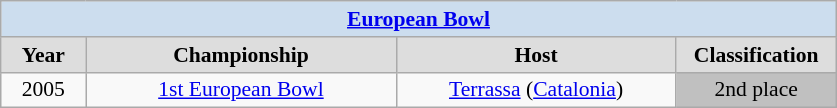<table class="wikitable" style=font-size:90%>
<tr align=center style="background:#ccddee;">
<td colspan=4><strong><a href='#'>European Bowl</a></strong></td>
</tr>
<tr align=center bgcolor="#dddddd">
<td width=50><strong>Year</strong></td>
<td width=200><strong>Championship</strong></td>
<td width=180><strong>Host</strong></td>
<td width=100><strong>Classification</strong></td>
</tr>
<tr align=center>
<td>2005</td>
<td><a href='#'>1st European Bowl</a></td>
<td><a href='#'>Terrassa</a> (<a href='#'>Catalonia</a>)</td>
<td bgcolor="silver" align="center">2nd place</td>
</tr>
</table>
